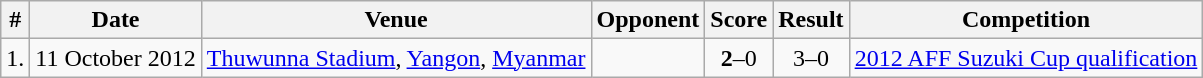<table class="wikitable">
<tr>
<th>#</th>
<th>Date</th>
<th>Venue</th>
<th>Opponent</th>
<th>Score</th>
<th>Result</th>
<th>Competition</th>
</tr>
<tr>
<td>1.</td>
<td>11 October 2012</td>
<td><a href='#'>Thuwunna Stadium</a>, <a href='#'>Yangon</a>, <a href='#'>Myanmar</a></td>
<td></td>
<td align=center><strong>2</strong>–0</td>
<td align=center>3–0</td>
<td><a href='#'>2012 AFF Suzuki Cup qualification</a></td>
</tr>
</table>
